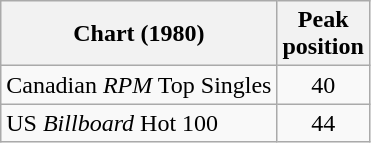<table class="wikitable sortable">
<tr>
<th>Chart (1980)</th>
<th>Peak<br>position</th>
</tr>
<tr>
<td align="left">Canadian <em>RPM</em> Top Singles</td>
<td style="text-align:center;">40</td>
</tr>
<tr>
<td align="left">US <em>Billboard</em> Hot 100</td>
<td style="text-align:center;">44</td>
</tr>
</table>
